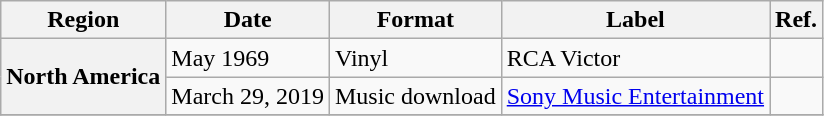<table class="wikitable plainrowheaders">
<tr>
<th scope="col">Region</th>
<th scope="col">Date</th>
<th scope="col">Format</th>
<th scope="col">Label</th>
<th scope="col">Ref.</th>
</tr>
<tr>
<th scope="row" rowspan="2">North America</th>
<td>May 1969</td>
<td>Vinyl</td>
<td>RCA Victor</td>
<td></td>
</tr>
<tr>
<td>March 29, 2019</td>
<td>Music download</td>
<td><a href='#'>Sony Music Entertainment</a></td>
<td></td>
</tr>
<tr>
</tr>
</table>
